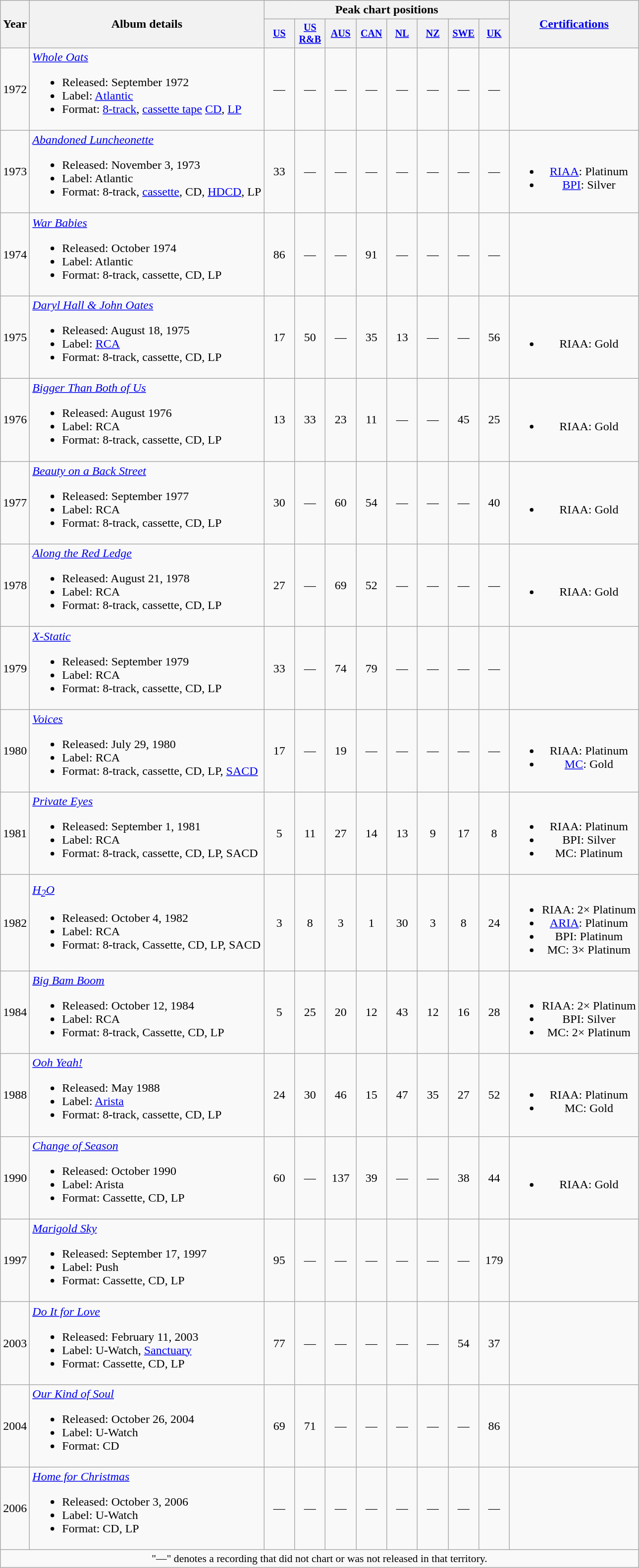<table class="wikitable" style="text-align:center;">
<tr>
<th rowspan="2">Year</th>
<th rowspan="2">Album details</th>
<th colspan="8">Peak chart positions</th>
<th rowspan="2"><a href='#'>Certifications</a></th>
</tr>
<tr style="font-size:smaller;">
<th width="35"><a href='#'>US</a><br></th>
<th width="35"><a href='#'>US<br>R&B</a><br></th>
<th width="35"><a href='#'>AUS</a><br></th>
<th width="35"><a href='#'>CAN</a><br></th>
<th width="35"><a href='#'>NL</a><br></th>
<th width="35"><a href='#'>NZ</a><br></th>
<th width="35"><a href='#'>SWE</a><br></th>
<th width="35"><a href='#'>UK</a><br></th>
</tr>
<tr>
<td>1972</td>
<td align="left"><em><a href='#'>Whole Oats</a></em><br><ul><li>Released: September 1972</li><li>Label: <a href='#'>Atlantic</a></li><li>Format: <a href='#'>8-track</a>, <a href='#'>cassette tape</a> <a href='#'>CD</a>, <a href='#'>LP</a></li></ul></td>
<td>—</td>
<td>—</td>
<td>—</td>
<td>—</td>
<td>—</td>
<td>—</td>
<td>—</td>
<td>—</td>
<td></td>
</tr>
<tr>
<td>1973</td>
<td align="left"><em><a href='#'>Abandoned Luncheonette</a></em><br><ul><li>Released: November 3, 1973</li><li>Label: Atlantic</li><li>Format: 8-track, <a href='#'>cassette</a>, CD, <a href='#'>HDCD</a>, LP</li></ul></td>
<td>33</td>
<td>—</td>
<td>—</td>
<td>—</td>
<td>—</td>
<td>—</td>
<td>—</td>
<td>—</td>
<td><br><ul><li><a href='#'>RIAA</a>: Platinum</li><li><a href='#'>BPI</a>: Silver</li></ul></td>
</tr>
<tr>
<td>1974</td>
<td align="left"><em><a href='#'>War Babies</a></em><br><ul><li>Released: October 1974</li><li>Label: Atlantic</li><li>Format: 8-track, cassette, CD, LP</li></ul></td>
<td>86</td>
<td>—</td>
<td>—</td>
<td>91</td>
<td>—</td>
<td>—</td>
<td>—</td>
<td>—</td>
<td></td>
</tr>
<tr>
<td>1975</td>
<td align="left"><em><a href='#'>Daryl Hall & John Oates</a></em><br><ul><li>Released: August 18, 1975</li><li>Label: <a href='#'>RCA</a></li><li>Format: 8-track, cassette, CD, LP</li></ul></td>
<td>17</td>
<td>50</td>
<td>—</td>
<td>35</td>
<td>13</td>
<td>—</td>
<td>—</td>
<td>56</td>
<td><br><ul><li>RIAA: Gold</li></ul></td>
</tr>
<tr>
<td>1976</td>
<td align="left"><em><a href='#'>Bigger Than Both of Us</a></em><br><ul><li>Released: August 1976</li><li>Label: RCA</li><li>Format: 8-track, cassette, CD, LP</li></ul></td>
<td>13</td>
<td>33</td>
<td>23</td>
<td>11</td>
<td>—</td>
<td>—</td>
<td>45</td>
<td>25</td>
<td><br><ul><li>RIAA: Gold</li></ul></td>
</tr>
<tr>
<td>1977</td>
<td align="left"><em><a href='#'>Beauty on a Back Street</a></em><br><ul><li>Released: September 1977</li><li>Label: RCA</li><li>Format: 8-track, cassette, CD, LP</li></ul></td>
<td>30</td>
<td>—</td>
<td>60</td>
<td>54</td>
<td>—</td>
<td>—</td>
<td>—</td>
<td>40</td>
<td><br><ul><li>RIAA: Gold</li></ul></td>
</tr>
<tr>
<td>1978</td>
<td align="left"><em><a href='#'>Along the Red Ledge</a></em><br><ul><li>Released: August 21, 1978</li><li>Label: RCA</li><li>Format: 8-track, cassette, CD, LP</li></ul></td>
<td>27</td>
<td>—</td>
<td>69</td>
<td>52</td>
<td>—</td>
<td>—</td>
<td>—</td>
<td>—</td>
<td><br><ul><li>RIAA: Gold</li></ul></td>
</tr>
<tr>
<td>1979</td>
<td align="left"><em><a href='#'>X-Static</a></em><br><ul><li>Released: September 1979</li><li>Label: RCA</li><li>Format: 8-track, cassette, CD, LP</li></ul></td>
<td>33</td>
<td>—</td>
<td>74</td>
<td>79</td>
<td>—</td>
<td>—</td>
<td>—</td>
<td>—</td>
<td></td>
</tr>
<tr>
<td>1980</td>
<td align="left"><em><a href='#'>Voices</a></em><br><ul><li>Released: July 29, 1980</li><li>Label: RCA</li><li>Format: 8-track, cassette, CD, LP, <a href='#'>SACD</a></li></ul></td>
<td>17</td>
<td>—</td>
<td>19</td>
<td>—</td>
<td>—</td>
<td>—</td>
<td>—</td>
<td>—</td>
<td><br><ul><li>RIAA: Platinum</li><li><a href='#'>MC</a>: Gold</li></ul></td>
</tr>
<tr>
<td>1981</td>
<td align="left"><em><a href='#'>Private Eyes</a></em><br><ul><li>Released: September 1, 1981</li><li>Label: RCA</li><li>Format: 8-track, cassette, CD, LP, SACD</li></ul></td>
<td>5</td>
<td>11</td>
<td>27</td>
<td>14</td>
<td>13</td>
<td>9</td>
<td>17</td>
<td>8</td>
<td><br><ul><li>RIAA: Platinum</li><li>BPI: Silver</li><li>MC: Platinum</li></ul></td>
</tr>
<tr>
<td>1982</td>
<td align="left"><em><a href='#'>H<sub>2</sub>O</a></em><br><ul><li>Released: October 4, 1982</li><li>Label: RCA</li><li>Format: 8-track, Cassette, CD, LP, SACD</li></ul></td>
<td>3</td>
<td>8</td>
<td>3</td>
<td>1</td>
<td>30</td>
<td>3</td>
<td>8</td>
<td>24</td>
<td><br><ul><li>RIAA: 2× Platinum</li><li><a href='#'>ARIA</a>: Platinum</li><li>BPI: Platinum</li><li>MC: 3× Platinum</li></ul></td>
</tr>
<tr>
<td>1984</td>
<td align="left"><em><a href='#'>Big Bam Boom</a></em><br><ul><li>Released: October 12, 1984</li><li>Label: RCA</li><li>Format: 8-track, Cassette, CD, LP</li></ul></td>
<td>5</td>
<td>25</td>
<td>20</td>
<td>12</td>
<td>43</td>
<td>12</td>
<td>16</td>
<td>28</td>
<td><br><ul><li>RIAA: 2× Platinum</li><li>BPI: Silver</li><li>MC: 2× Platinum</li></ul></td>
</tr>
<tr>
<td>1988</td>
<td align="left"><em><a href='#'>Ooh Yeah!</a></em><br><ul><li>Released: May 1988</li><li>Label: <a href='#'>Arista</a></li><li>Format: 8-track, cassette, CD, LP</li></ul></td>
<td>24</td>
<td>30</td>
<td>46</td>
<td>15</td>
<td>47</td>
<td>35</td>
<td>27</td>
<td>52</td>
<td><br><ul><li>RIAA: Platinum</li><li>MC: Gold</li></ul></td>
</tr>
<tr>
<td>1990</td>
<td align="left"><em><a href='#'>Change of Season</a></em><br><ul><li>Released: October 1990</li><li>Label: Arista</li><li>Format: Cassette, CD, LP</li></ul></td>
<td>60</td>
<td>—</td>
<td>137</td>
<td>39</td>
<td>—</td>
<td>—</td>
<td>38</td>
<td>44</td>
<td><br><ul><li>RIAA: Gold</li></ul></td>
</tr>
<tr>
<td>1997</td>
<td align="left"><em><a href='#'>Marigold Sky</a></em><br><ul><li>Released: September 17, 1997</li><li>Label: Push</li><li>Format: Cassette, CD, LP</li></ul></td>
<td>95</td>
<td>—</td>
<td>—</td>
<td>—</td>
<td>—</td>
<td>—</td>
<td>—</td>
<td>179</td>
<td></td>
</tr>
<tr>
<td>2003</td>
<td align="left"><em><a href='#'>Do It for Love</a></em><br><ul><li>Released: February 11, 2003</li><li>Label: U-Watch, <a href='#'>Sanctuary</a></li><li>Format: Cassette, CD, LP</li></ul></td>
<td>77</td>
<td>—</td>
<td>—</td>
<td>—</td>
<td>—</td>
<td>—</td>
<td>54</td>
<td>37</td>
<td></td>
</tr>
<tr>
<td>2004</td>
<td align="left"><em><a href='#'>Our Kind of Soul</a></em><br><ul><li>Released: October 26, 2004</li><li>Label: U-Watch</li><li>Format: CD</li></ul></td>
<td>69</td>
<td>71</td>
<td>—</td>
<td>—</td>
<td>—</td>
<td>—</td>
<td>—</td>
<td>86</td>
<td></td>
</tr>
<tr>
<td>2006</td>
<td align="left"><em><a href='#'>Home for Christmas</a></em><br><ul><li>Released: October 3, 2006</li><li>Label: U-Watch</li><li>Format: CD, LP</li></ul></td>
<td>—</td>
<td>—</td>
<td>—</td>
<td>—</td>
<td>—</td>
<td>—</td>
<td>—</td>
<td>—</td>
<td></td>
</tr>
<tr>
<td colspan="14" style="font-size:90%">"—" denotes a recording that did not chart or was not released in that territory.</td>
</tr>
</table>
